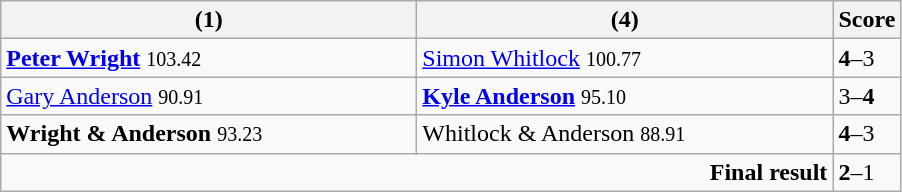<table class="wikitable">
<tr>
<th width=270><strong></strong> (1)</th>
<th width=270> (4)</th>
<th>Score</th>
</tr>
<tr>
<td><strong><a href='#'>Peter Wright</a></strong> <small><span>103.42</span></small></td>
<td><a href='#'>Simon Whitlock</a> <small><span>100.77</span></small></td>
<td><strong>4</strong>–3</td>
</tr>
<tr>
<td><a href='#'>Gary Anderson</a> <small><span>90.91</span></small></td>
<td><strong><a href='#'>Kyle Anderson</a></strong> <small><span>95.10</span></small></td>
<td>3–<strong>4</strong></td>
</tr>
<tr>
<td><strong>Wright & Anderson</strong> <small><span>93.23</span></small></td>
<td>Whitlock & Anderson <small><span>88.91</span></small></td>
<td><strong>4</strong>–3</td>
</tr>
<tr>
<td colspan="2" align="right"><strong>Final result</strong></td>
<td><strong>2</strong>–1</td>
</tr>
</table>
